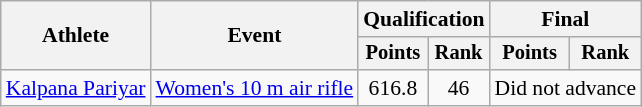<table class="wikitable" style="font-size:90%">
<tr>
<th rowspan="2">Athlete</th>
<th rowspan="2">Event</th>
<th colspan=2>Qualification</th>
<th colspan=2>Final</th>
</tr>
<tr style="font-size:95%">
<th>Points</th>
<th>Rank</th>
<th>Points</th>
<th>Rank</th>
</tr>
<tr align=center>
<td align=left><a href='#'>Kalpana Pariyar</a></td>
<td align=left><a href='#'>Women's 10 m air rifle</a></td>
<td>616.8</td>
<td>46</td>
<td colspan=2>Did not advance</td>
</tr>
</table>
